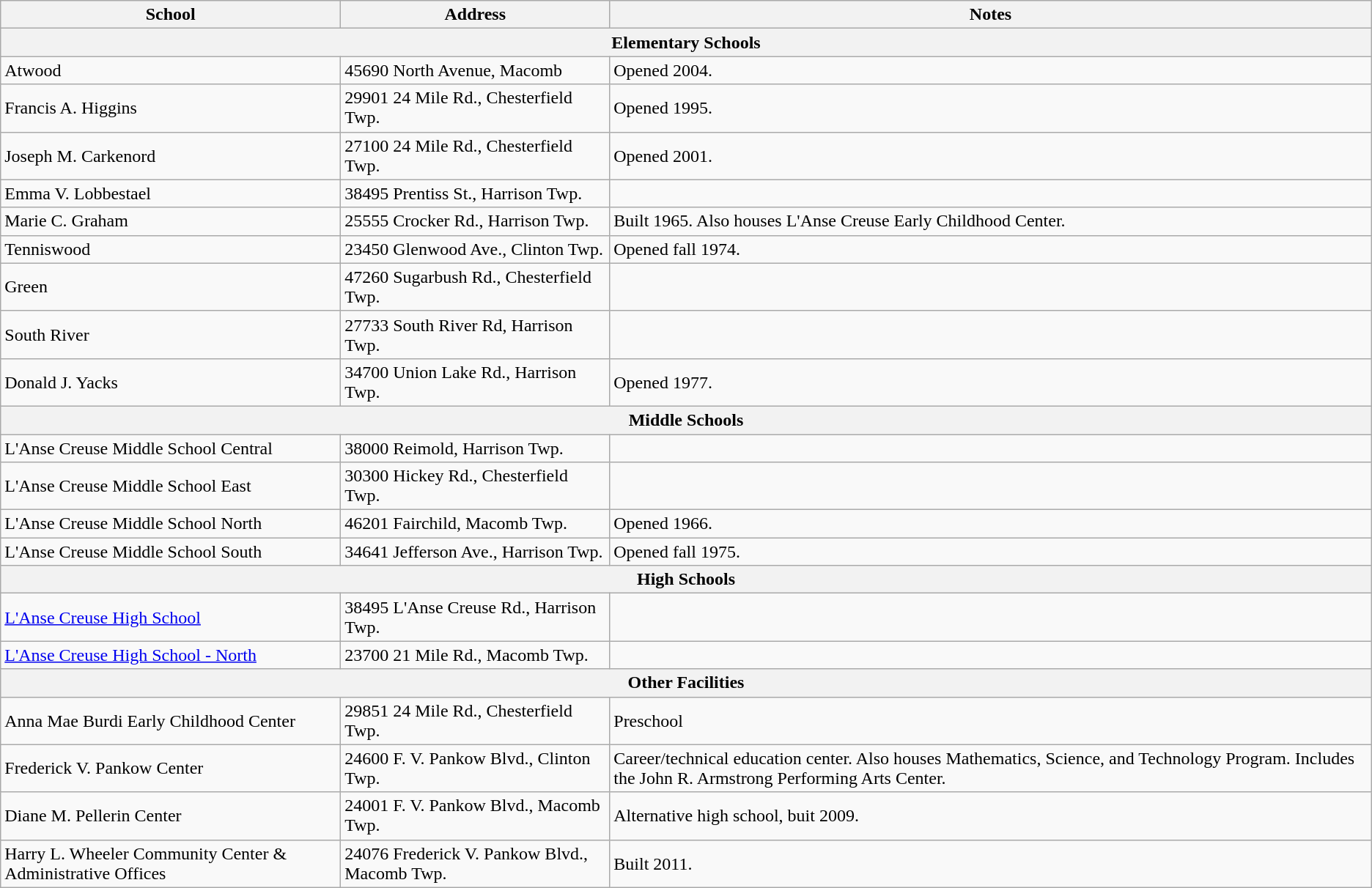<table class="wikitable">
<tr>
<th>School</th>
<th>Address</th>
<th>Notes</th>
</tr>
<tr>
<th colspan="3">Elementary Schools</th>
</tr>
<tr>
<td>Atwood</td>
<td>45690 North Avenue, Macomb</td>
<td>Opened 2004.</td>
</tr>
<tr>
<td>Francis A. Higgins</td>
<td>29901 24 Mile Rd., Chesterfield Twp.</td>
<td>Opened 1995.</td>
</tr>
<tr>
<td>Joseph M. Carkenord</td>
<td>27100 24 Mile Rd., Chesterfield Twp.</td>
<td>Opened 2001.</td>
</tr>
<tr>
<td>Emma V. Lobbestael</td>
<td>38495 Prentiss St., Harrison Twp.</td>
<td></td>
</tr>
<tr>
<td>Marie C. Graham</td>
<td>25555 Crocker Rd., Harrison Twp.</td>
<td>Built 1965. Also houses L'Anse Creuse Early Childhood Center.</td>
</tr>
<tr>
<td>Tenniswood</td>
<td>23450 Glenwood Ave., Clinton Twp.</td>
<td>Opened fall 1974.</td>
</tr>
<tr>
<td>Green</td>
<td>47260 Sugarbush Rd., Chesterfield Twp.</td>
<td></td>
</tr>
<tr>
<td>South River</td>
<td>27733 South River Rd, Harrison Twp.</td>
<td></td>
</tr>
<tr>
<td>Donald J. Yacks</td>
<td>34700 Union Lake Rd., Harrison Twp.</td>
<td>Opened 1977.</td>
</tr>
<tr>
<th colspan="3">Middle Schools</th>
</tr>
<tr>
<td>L'Anse Creuse Middle School Central</td>
<td>38000 Reimold, Harrison Twp.</td>
<td></td>
</tr>
<tr>
<td>L'Anse Creuse Middle School East</td>
<td>30300 Hickey Rd., Chesterfield Twp.</td>
<td></td>
</tr>
<tr>
<td>L'Anse Creuse Middle School North</td>
<td>46201 Fairchild, Macomb Twp.</td>
<td>Opened 1966.</td>
</tr>
<tr>
<td>L'Anse Creuse Middle School South</td>
<td>34641 Jefferson Ave., Harrison Twp.</td>
<td>Opened fall 1975.</td>
</tr>
<tr>
<th colspan="3">High Schools</th>
</tr>
<tr>
<td><a href='#'>L'Anse Creuse High School</a></td>
<td>38495 L'Anse Creuse Rd., Harrison Twp.</td>
<td></td>
</tr>
<tr>
<td><a href='#'>L'Anse Creuse High School - North</a></td>
<td>23700 21 Mile Rd., Macomb Twp.</td>
<td></td>
</tr>
<tr>
<th colspan="3">Other Facilities</th>
</tr>
<tr>
<td>Anna Mae Burdi Early Childhood Center</td>
<td>29851 24 Mile Rd., Chesterfield Twp.</td>
<td>Preschool</td>
</tr>
<tr>
<td>Frederick V. Pankow Center</td>
<td>24600 F. V. Pankow Blvd., Clinton Twp.</td>
<td>Career/technical education center. Also houses Mathematics, Science, and Technology Program. Includes the John R. Armstrong Performing Arts Center.</td>
</tr>
<tr>
<td>Diane M. Pellerin Center</td>
<td>24001 F. V. Pankow Blvd., Macomb Twp.</td>
<td>Alternative high school, buit 2009.</td>
</tr>
<tr>
<td>Harry L. Wheeler Community Center & Administrative Offices</td>
<td>24076 Frederick V. Pankow Blvd., Macomb Twp.</td>
<td>Built 2011.</td>
</tr>
</table>
